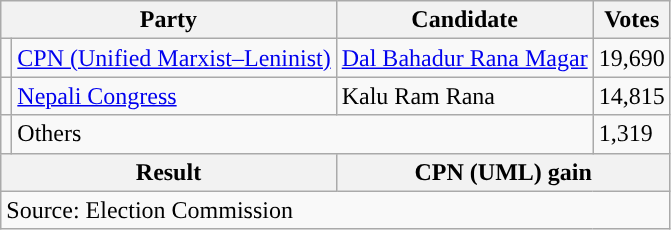<table class="wikitable">
<tr>
<th colspan="2">Party</th>
<th>Candidate</th>
<th>Votes</th>
</tr>
<tr>
<td style="background-color:"></td>
<td><a href='#'>CPN (Unified Marxist–Leninist)</a></td>
<td><a href='#'>Dal Bahadur Rana Magar</a></td>
<td>19,690</td>
</tr>
<tr>
<td style="background-color:"></td>
<td><a href='#'>Nepali Congress</a></td>
<td>Kalu Ram Rana</td>
<td>14,815</td>
</tr>
<tr>
<td></td>
<td colspan="2">Others</td>
<td>1,319</td>
</tr>
<tr>
<th colspan="2">Result</th>
<th colspan="2">CPN (UML) gain</th>
</tr>
<tr>
<td colspan="4">Source: Election Commission</td>
</tr>
</table>
